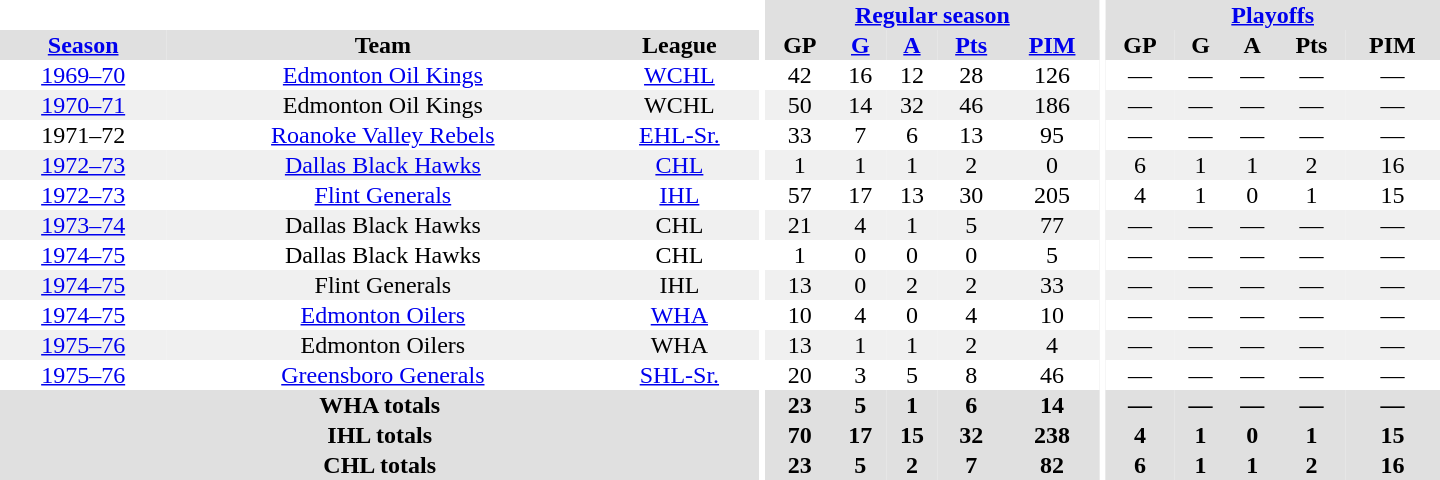<table border="0" cellpadding="1" cellspacing="0" style="text-align:center; width:60em">
<tr bgcolor="#e0e0e0">
<th colspan="3" bgcolor="#ffffff"></th>
<th rowspan="99" bgcolor="#ffffff"></th>
<th colspan="5"><a href='#'>Regular season</a></th>
<th rowspan="99" bgcolor="#ffffff"></th>
<th colspan="5"><a href='#'>Playoffs</a></th>
</tr>
<tr bgcolor="#e0e0e0">
<th><a href='#'>Season</a></th>
<th>Team</th>
<th>League</th>
<th>GP</th>
<th><a href='#'>G</a></th>
<th><a href='#'>A</a></th>
<th><a href='#'>Pts</a></th>
<th><a href='#'>PIM</a></th>
<th>GP</th>
<th>G</th>
<th>A</th>
<th>Pts</th>
<th>PIM</th>
</tr>
<tr>
<td><a href='#'>1969–70</a></td>
<td><a href='#'>Edmonton Oil Kings</a></td>
<td><a href='#'>WCHL</a></td>
<td>42</td>
<td>16</td>
<td>12</td>
<td>28</td>
<td>126</td>
<td>—</td>
<td>—</td>
<td>—</td>
<td>—</td>
<td>—</td>
</tr>
<tr bgcolor="#f0f0f0">
<td><a href='#'>1970–71</a></td>
<td>Edmonton Oil Kings</td>
<td>WCHL</td>
<td>50</td>
<td>14</td>
<td>32</td>
<td>46</td>
<td>186</td>
<td>—</td>
<td>—</td>
<td>—</td>
<td>—</td>
<td>—</td>
</tr>
<tr>
<td>1971–72</td>
<td><a href='#'>Roanoke Valley Rebels</a></td>
<td><a href='#'>EHL-Sr.</a></td>
<td>33</td>
<td>7</td>
<td>6</td>
<td>13</td>
<td>95</td>
<td>—</td>
<td>—</td>
<td>—</td>
<td>—</td>
<td>—</td>
</tr>
<tr bgcolor="#f0f0f0">
<td><a href='#'>1972–73</a></td>
<td><a href='#'>Dallas Black Hawks</a></td>
<td><a href='#'>CHL</a></td>
<td>1</td>
<td>1</td>
<td>1</td>
<td>2</td>
<td>0</td>
<td>6</td>
<td>1</td>
<td>1</td>
<td>2</td>
<td>16</td>
</tr>
<tr>
<td><a href='#'>1972–73</a></td>
<td><a href='#'>Flint Generals</a></td>
<td><a href='#'>IHL</a></td>
<td>57</td>
<td>17</td>
<td>13</td>
<td>30</td>
<td>205</td>
<td>4</td>
<td>1</td>
<td>0</td>
<td>1</td>
<td>15</td>
</tr>
<tr bgcolor="#f0f0f0">
<td><a href='#'>1973–74</a></td>
<td>Dallas Black Hawks</td>
<td>CHL</td>
<td>21</td>
<td>4</td>
<td>1</td>
<td>5</td>
<td>77</td>
<td>—</td>
<td>—</td>
<td>—</td>
<td>—</td>
<td>—</td>
</tr>
<tr>
<td><a href='#'>1974–75</a></td>
<td>Dallas Black Hawks</td>
<td>CHL</td>
<td>1</td>
<td>0</td>
<td>0</td>
<td>0</td>
<td>5</td>
<td>—</td>
<td>—</td>
<td>—</td>
<td>—</td>
<td>—</td>
</tr>
<tr bgcolor="#f0f0f0">
<td><a href='#'>1974–75</a></td>
<td>Flint Generals</td>
<td>IHL</td>
<td>13</td>
<td>0</td>
<td>2</td>
<td>2</td>
<td>33</td>
<td>—</td>
<td>—</td>
<td>—</td>
<td>—</td>
<td>—</td>
</tr>
<tr>
<td><a href='#'>1974–75</a></td>
<td><a href='#'>Edmonton Oilers</a></td>
<td><a href='#'>WHA</a></td>
<td>10</td>
<td>4</td>
<td>0</td>
<td>4</td>
<td>10</td>
<td>—</td>
<td>—</td>
<td>—</td>
<td>—</td>
<td>—</td>
</tr>
<tr bgcolor="#f0f0f0">
<td><a href='#'>1975–76</a></td>
<td>Edmonton Oilers</td>
<td>WHA</td>
<td>13</td>
<td>1</td>
<td>1</td>
<td>2</td>
<td>4</td>
<td>—</td>
<td>—</td>
<td>—</td>
<td>—</td>
<td>—</td>
</tr>
<tr>
<td><a href='#'>1975–76</a></td>
<td><a href='#'>Greensboro Generals</a></td>
<td><a href='#'>SHL-Sr.</a></td>
<td>20</td>
<td>3</td>
<td>5</td>
<td>8</td>
<td>46</td>
<td>—</td>
<td>—</td>
<td>—</td>
<td>—</td>
<td>—</td>
</tr>
<tr>
</tr>
<tr ALIGN="center" bgcolor="#e0e0e0">
<th colspan="3">WHA totals</th>
<th ALIGN="center">23</th>
<th ALIGN="center">5</th>
<th ALIGN="center">1</th>
<th ALIGN="center">6</th>
<th ALIGN="center">14</th>
<th ALIGN="center">—</th>
<th ALIGN="center">—</th>
<th ALIGN="center">—</th>
<th ALIGN="center">—</th>
<th ALIGN="center">—</th>
</tr>
<tr>
</tr>
<tr ALIGN="center" bgcolor="#e0e0e0">
<th colspan="3">IHL totals</th>
<th ALIGN="center">70</th>
<th ALIGN="center">17</th>
<th ALIGN="center">15</th>
<th ALIGN="center">32</th>
<th ALIGN="center">238</th>
<th ALIGN="center">4</th>
<th ALIGN="center">1</th>
<th ALIGN="center">0</th>
<th ALIGN="center">1</th>
<th ALIGN="center">15</th>
</tr>
<tr>
</tr>
<tr ALIGN="center" bgcolor="#e0e0e0">
<th colspan="3">CHL totals</th>
<th ALIGN="center">23</th>
<th ALIGN="center">5</th>
<th ALIGN="center">2</th>
<th ALIGN="center">7</th>
<th ALIGN="center">82</th>
<th ALIGN="center">6</th>
<th ALIGN="center">1</th>
<th ALIGN="center">1</th>
<th ALIGN="center">2</th>
<th ALIGN="center">16</th>
</tr>
</table>
